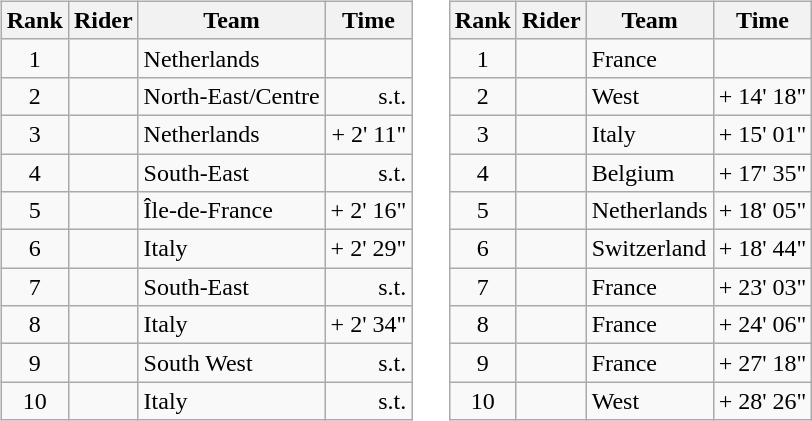<table>
<tr>
<td><br><table class="wikitable">
<tr>
<th scope="col">Rank</th>
<th scope="col">Rider</th>
<th scope="col">Team</th>
<th scope="col">Time</th>
</tr>
<tr>
<td style="text-align:center;">1</td>
<td></td>
<td>Netherlands</td>
<td style="text-align:right;"></td>
</tr>
<tr>
<td style="text-align:center;">2</td>
<td></td>
<td>North-East/Centre</td>
<td style="text-align:right;">s.t.</td>
</tr>
<tr>
<td style="text-align:center;">3</td>
<td></td>
<td>Netherlands</td>
<td style="text-align:right;">+ 2' 11"</td>
</tr>
<tr>
<td style="text-align:center;">4</td>
<td></td>
<td>South-East</td>
<td style="text-align:right;">s.t.</td>
</tr>
<tr>
<td style="text-align:center;">5</td>
<td></td>
<td>Île-de-France</td>
<td style="text-align:right;">+ 2' 16"</td>
</tr>
<tr>
<td style="text-align:center;">6</td>
<td></td>
<td>Italy</td>
<td style="text-align:right;">+ 2' 29"</td>
</tr>
<tr>
<td style="text-align:center;">7</td>
<td></td>
<td>South-East</td>
<td style="text-align:right;">s.t.</td>
</tr>
<tr>
<td style="text-align:center;">8</td>
<td></td>
<td>Italy</td>
<td style="text-align:right;">+ 2' 34"</td>
</tr>
<tr>
<td style="text-align:center;">9</td>
<td></td>
<td>South West</td>
<td style="text-align:right;">s.t.</td>
</tr>
<tr>
<td style="text-align:center;">10</td>
<td></td>
<td>Italy</td>
<td style="text-align:right;">s.t.</td>
</tr>
</table>
</td>
<td></td>
<td><br><table class="wikitable">
<tr>
<th scope="col">Rank</th>
<th scope="col">Rider</th>
<th scope="col">Team</th>
<th scope="col">Time</th>
</tr>
<tr>
<td style="text-align:center;">1</td>
<td> </td>
<td>France</td>
<td style="text-align:right;"></td>
</tr>
<tr>
<td style="text-align:center;">2</td>
<td></td>
<td>West</td>
<td style="text-align:right;">+ 14' 18"</td>
</tr>
<tr>
<td style="text-align:center;">3</td>
<td></td>
<td>Italy</td>
<td style="text-align:right;">+ 15' 01"</td>
</tr>
<tr>
<td style="text-align:center;">4</td>
<td></td>
<td>Belgium</td>
<td style="text-align:right;">+ 17' 35"</td>
</tr>
<tr>
<td style="text-align:center;">5</td>
<td></td>
<td>Netherlands</td>
<td style="text-align:right;">+ 18' 05"</td>
</tr>
<tr>
<td style="text-align:center;">6</td>
<td> </td>
<td>Switzerland</td>
<td style="text-align:right;">+ 18' 44"</td>
</tr>
<tr>
<td style="text-align:center;">7</td>
<td></td>
<td>France</td>
<td style="text-align:right;">+ 23' 03"</td>
</tr>
<tr>
<td style="text-align:center;">8</td>
<td></td>
<td>France</td>
<td style="text-align:right;">+ 24' 06"</td>
</tr>
<tr>
<td style="text-align:center;">9</td>
<td></td>
<td>France</td>
<td style="text-align:right;">+ 27' 18"</td>
</tr>
<tr>
<td style="text-align:center;">10</td>
<td></td>
<td>West</td>
<td style="text-align:right;">+ 28' 26"</td>
</tr>
</table>
</td>
</tr>
</table>
